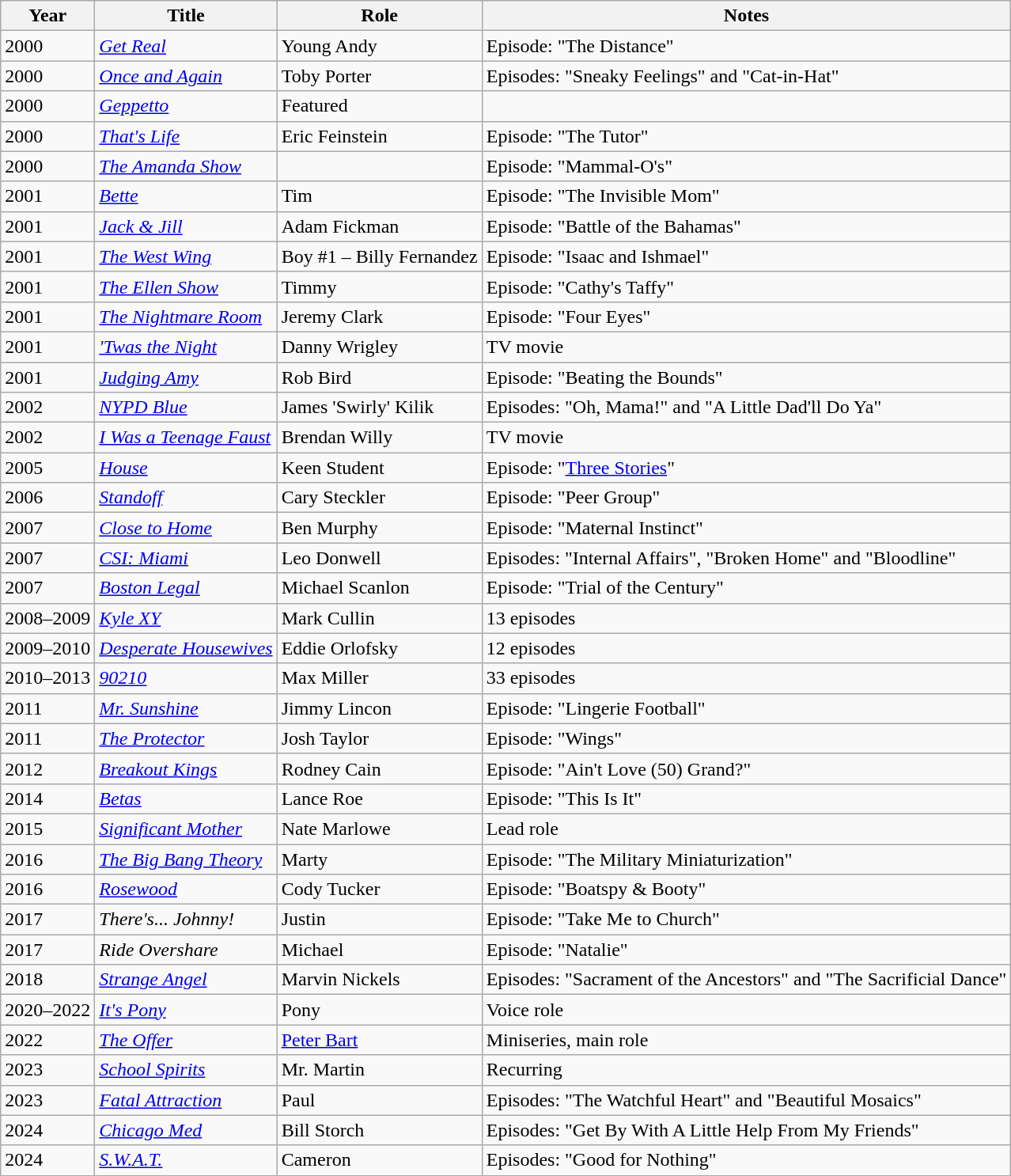<table class="wikitable sortable">
<tr>
<th>Year</th>
<th>Title</th>
<th>Role</th>
<th class="unsortable">Notes</th>
</tr>
<tr>
<td>2000</td>
<td><em><a href='#'>Get Real</a></em></td>
<td>Young Andy</td>
<td>Episode: "The Distance"</td>
</tr>
<tr>
<td>2000</td>
<td><em><a href='#'>Once and Again</a></em></td>
<td>Toby Porter</td>
<td>Episodes: "Sneaky Feelings" and "Cat-in-Hat"</td>
</tr>
<tr>
<td>2000</td>
<td><em><a href='#'>Geppetto</a></em></td>
<td>Featured</td>
<td></td>
</tr>
<tr>
<td>2000</td>
<td><em><a href='#'>That's Life</a></em></td>
<td>Eric Feinstein</td>
<td>Episode: "The Tutor"</td>
</tr>
<tr>
<td>2000</td>
<td><em><a href='#'>The Amanda Show</a></em></td>
<td></td>
<td>Episode: "Mammal-O's"</td>
</tr>
<tr>
<td>2001</td>
<td><em><a href='#'>Bette</a></em></td>
<td>Tim</td>
<td>Episode: "The Invisible Mom"</td>
</tr>
<tr>
<td>2001</td>
<td><em><a href='#'>Jack & Jill</a></em></td>
<td>Adam Fickman</td>
<td>Episode: "Battle of the Bahamas"</td>
</tr>
<tr>
<td>2001</td>
<td><em><a href='#'>The West Wing</a></em></td>
<td>Boy #1 – Billy Fernandez</td>
<td>Episode: "Isaac and Ishmael"</td>
</tr>
<tr>
<td>2001</td>
<td><em><a href='#'>The Ellen Show</a></em></td>
<td>Timmy</td>
<td>Episode: "Cathy's Taffy"</td>
</tr>
<tr>
<td>2001</td>
<td><em><a href='#'>The Nightmare Room</a></em></td>
<td>Jeremy Clark</td>
<td>Episode: "Four Eyes"</td>
</tr>
<tr>
<td>2001</td>
<td><em><a href='#'>'Twas the Night</a></em></td>
<td>Danny Wrigley</td>
<td>TV movie</td>
</tr>
<tr>
<td>2001</td>
<td><em><a href='#'>Judging Amy</a></em></td>
<td>Rob Bird</td>
<td>Episode: "Beating the Bounds"</td>
</tr>
<tr>
<td>2002</td>
<td><em><a href='#'>NYPD Blue</a></em></td>
<td>James 'Swirly' Kilik</td>
<td>Episodes: "Oh, Mama!" and "A Little Dad'll Do Ya"</td>
</tr>
<tr>
<td>2002</td>
<td><em><a href='#'>I Was a Teenage Faust</a></em></td>
<td>Brendan Willy</td>
<td>TV movie</td>
</tr>
<tr>
<td>2005</td>
<td><em><a href='#'>House</a></em></td>
<td>Keen Student</td>
<td>Episode: "<a href='#'>Three Stories</a>"</td>
</tr>
<tr>
<td>2006</td>
<td><em><a href='#'>Standoff</a></em></td>
<td>Cary Steckler</td>
<td>Episode: "Peer Group"</td>
</tr>
<tr>
<td>2007</td>
<td><em><a href='#'>Close to Home</a></em></td>
<td>Ben Murphy</td>
<td>Episode: "Maternal Instinct"</td>
</tr>
<tr>
<td>2007</td>
<td><em><a href='#'>CSI: Miami</a></em></td>
<td>Leo Donwell</td>
<td>Episodes: "Internal Affairs", "Broken Home" and "Bloodline"</td>
</tr>
<tr>
<td>2007</td>
<td><em><a href='#'>Boston Legal</a></em></td>
<td>Michael Scanlon</td>
<td>Episode: "Trial of the Century"</td>
</tr>
<tr>
<td>2008–2009</td>
<td><em><a href='#'>Kyle XY</a></em></td>
<td>Mark Cullin</td>
<td>13 episodes</td>
</tr>
<tr>
<td>2009–2010</td>
<td><em><a href='#'>Desperate Housewives</a></em></td>
<td>Eddie Orlofsky</td>
<td>12 episodes</td>
</tr>
<tr>
<td>2010–2013</td>
<td><em><a href='#'>90210</a></em></td>
<td>Max Miller</td>
<td>33 episodes</td>
</tr>
<tr>
<td>2011</td>
<td><em><a href='#'>Mr. Sunshine</a></em></td>
<td>Jimmy Lincon</td>
<td>Episode: "Lingerie Football"</td>
</tr>
<tr>
<td>2011</td>
<td><em><a href='#'>The Protector</a></em></td>
<td>Josh Taylor</td>
<td>Episode: "Wings"</td>
</tr>
<tr>
<td>2012</td>
<td><em><a href='#'>Breakout Kings</a></em></td>
<td>Rodney Cain</td>
<td>Episode: "Ain't Love (50) Grand?"</td>
</tr>
<tr>
<td>2014</td>
<td><em><a href='#'>Betas</a></em></td>
<td>Lance Roe</td>
<td>Episode: "This Is It"</td>
</tr>
<tr>
<td>2015</td>
<td><em><a href='#'>Significant Mother</a></em></td>
<td>Nate Marlowe</td>
<td>Lead role</td>
</tr>
<tr>
<td>2016</td>
<td><em><a href='#'>The Big Bang Theory</a></em></td>
<td>Marty</td>
<td>Episode: "The Military Miniaturization"</td>
</tr>
<tr>
<td>2016</td>
<td><em><a href='#'>Rosewood</a></em></td>
<td>Cody Tucker</td>
<td>Episode: "Boatspy & Booty"</td>
</tr>
<tr>
<td>2017</td>
<td><em>There's... Johnny!</em></td>
<td>Justin</td>
<td>Episode: "Take Me to Church"</td>
</tr>
<tr>
<td>2017</td>
<td><em>Ride Overshare</em></td>
<td>Michael</td>
<td>Episode: "Natalie"</td>
</tr>
<tr>
<td>2018</td>
<td><em><a href='#'>Strange Angel</a></em></td>
<td>Marvin Nickels</td>
<td>Episodes: "Sacrament of the Ancestors" and "The Sacrificial Dance"</td>
</tr>
<tr>
<td>2020–2022</td>
<td><em><a href='#'>It's Pony</a></em></td>
<td>Pony</td>
<td>Voice role</td>
</tr>
<tr>
<td>2022</td>
<td><em><a href='#'>The Offer</a></em></td>
<td><a href='#'>Peter Bart</a></td>
<td>Miniseries, main role</td>
</tr>
<tr>
<td>2023</td>
<td><em><a href='#'>School Spirits</a></em></td>
<td>Mr. Martin</td>
<td>Recurring</td>
</tr>
<tr>
<td>2023</td>
<td><em><a href='#'>Fatal Attraction</a></em></td>
<td>Paul</td>
<td>Episodes: "The Watchful Heart" and "Beautiful Mosaics"</td>
</tr>
<tr>
<td>2024</td>
<td><em><a href='#'>Chicago Med</a></em></td>
<td>Bill Storch</td>
<td>Episodes: "Get By With A Little Help From My Friends"</td>
</tr>
<tr>
<td>2024</td>
<td><em><a href='#'>S.W.A.T.</a></em></td>
<td>Cameron</td>
<td>Episodes: "Good for Nothing"</td>
</tr>
</table>
